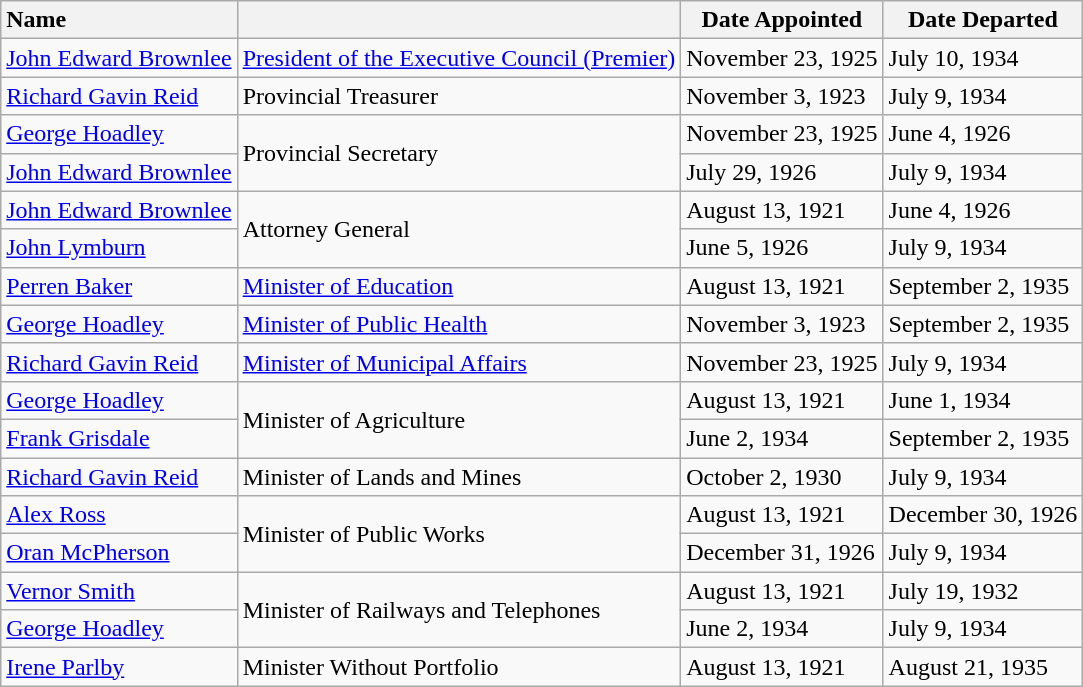<table class="wikitable sortable" style="text-align:left;">
<tr>
<th style="text-align:left;">Name</th>
<th></th>
<th>Date Appointed</th>
<th>Date Departed</th>
</tr>
<tr>
<td style="text-align:left;"><a href='#'>John Edward Brownlee</a></td>
<td><a href='#'>President of the Executive Council (Premier)</a></td>
<td>November 23, 1925</td>
<td>July 10, 1934</td>
</tr>
<tr>
<td><a href='#'>Richard Gavin Reid</a></td>
<td>Provincial Treasurer</td>
<td>November 3, 1923</td>
<td>July 9, 1934</td>
</tr>
<tr>
<td><a href='#'>George Hoadley</a></td>
<td rowspan="2">Provincial Secretary</td>
<td>November 23, 1925</td>
<td>June 4, 1926</td>
</tr>
<tr>
<td style="text-align:left;"><a href='#'>John Edward Brownlee</a></td>
<td>July 29, 1926</td>
<td>July 9, 1934</td>
</tr>
<tr>
<td style="text-align:left;"><a href='#'>John Edward Brownlee</a></td>
<td rowspan="2">Attorney General</td>
<td>August 13, 1921</td>
<td>June 4, 1926</td>
</tr>
<tr>
<td style="text-align:left;"><a href='#'>John Lymburn</a></td>
<td>June 5, 1926</td>
<td>July 9, 1934</td>
</tr>
<tr>
<td style="text-align:left;"><a href='#'>Perren Baker</a></td>
<td><a href='#'>Minister of Education</a></td>
<td>August 13, 1921</td>
<td>September 2, 1935</td>
</tr>
<tr style="text-align:left;">
<td><a href='#'>George Hoadley</a></td>
<td><a href='#'>Minister of Public Health</a></td>
<td>November 3, 1923</td>
<td>September 2, 1935</td>
</tr>
<tr style="text-align:left;">
<td><a href='#'>Richard Gavin Reid</a></td>
<td><a href='#'>Minister of Municipal Affairs</a></td>
<td>November 23, 1925</td>
<td>July 9, 1934</td>
</tr>
<tr>
<td><a href='#'>George Hoadley</a></td>
<td rowspan="2">Minister of Agriculture</td>
<td>August 13, 1921</td>
<td>June 1, 1934</td>
</tr>
<tr>
<td><a href='#'>Frank Grisdale</a></td>
<td>June 2, 1934</td>
<td>September 2, 1935</td>
</tr>
<tr>
<td><a href='#'>Richard Gavin Reid</a></td>
<td>Minister of Lands and Mines</td>
<td>October 2, 1930</td>
<td>July 9, 1934</td>
</tr>
<tr>
<td><a href='#'>Alex Ross</a></td>
<td rowspan="2">Minister of Public Works</td>
<td>August 13, 1921</td>
<td>December 30, 1926</td>
</tr>
<tr>
<td><a href='#'>Oran McPherson</a></td>
<td>December 31, 1926</td>
<td>July 9, 1934</td>
</tr>
<tr>
<td><a href='#'>Vernor Smith</a></td>
<td rowspan="2">Minister of Railways and Telephones</td>
<td>August 13, 1921</td>
<td>July 19, 1932</td>
</tr>
<tr>
<td><a href='#'>George Hoadley</a></td>
<td>June 2, 1934</td>
<td>July 9, 1934</td>
</tr>
<tr>
<td><a href='#'>Irene Parlby</a></td>
<td>Minister Without Portfolio</td>
<td>August 13, 1921</td>
<td>August 21, 1935</td>
</tr>
</table>
